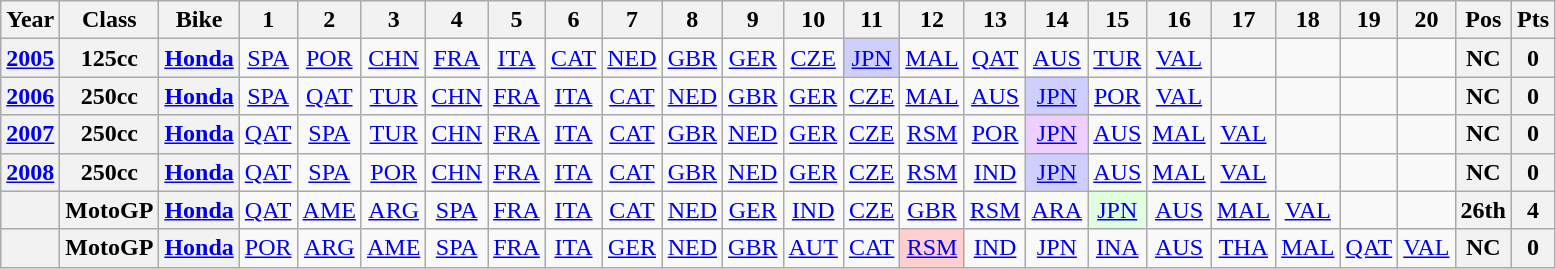<table class="wikitable" style="text-align:center">
<tr>
<th>Year</th>
<th>Class</th>
<th>Bike</th>
<th>1</th>
<th>2</th>
<th>3</th>
<th>4</th>
<th>5</th>
<th>6</th>
<th>7</th>
<th>8</th>
<th>9</th>
<th>10</th>
<th>11</th>
<th>12</th>
<th>13</th>
<th>14</th>
<th>15</th>
<th>16</th>
<th>17</th>
<th>18</th>
<th>19</th>
<th>20</th>
<th>Pos</th>
<th>Pts</th>
</tr>
<tr>
<th><a href='#'>2005</a></th>
<th>125cc</th>
<th><a href='#'>Honda</a></th>
<td><a href='#'>SPA</a></td>
<td><a href='#'>POR</a></td>
<td><a href='#'>CHN</a></td>
<td><a href='#'>FRA</a></td>
<td><a href='#'>ITA</a></td>
<td><a href='#'>CAT</a></td>
<td><a href='#'>NED</a></td>
<td><a href='#'>GBR</a></td>
<td><a href='#'>GER</a></td>
<td><a href='#'>CZE</a></td>
<td style="background:#CFCFFF;"><a href='#'>JPN</a><br></td>
<td><a href='#'>MAL</a></td>
<td><a href='#'>QAT</a></td>
<td><a href='#'>AUS</a></td>
<td><a href='#'>TUR</a></td>
<td><a href='#'>VAL</a></td>
<td></td>
<td></td>
<td></td>
<td></td>
<th>NC</th>
<th>0</th>
</tr>
<tr>
<th><a href='#'>2006</a></th>
<th>250cc</th>
<th><a href='#'>Honda</a></th>
<td><a href='#'>SPA</a></td>
<td><a href='#'>QAT</a></td>
<td><a href='#'>TUR</a></td>
<td><a href='#'>CHN</a></td>
<td><a href='#'>FRA</a></td>
<td><a href='#'>ITA</a></td>
<td><a href='#'>CAT</a></td>
<td><a href='#'>NED</a></td>
<td><a href='#'>GBR</a></td>
<td><a href='#'>GER</a></td>
<td><a href='#'>CZE</a></td>
<td><a href='#'>MAL</a></td>
<td><a href='#'>AUS</a></td>
<td style="background:#CFCFFF;"><a href='#'>JPN</a><br></td>
<td><a href='#'>POR</a></td>
<td><a href='#'>VAL</a></td>
<td></td>
<td></td>
<td></td>
<td></td>
<th>NC</th>
<th>0</th>
</tr>
<tr>
<th><a href='#'>2007</a></th>
<th>250cc</th>
<th><a href='#'>Honda</a></th>
<td><a href='#'>QAT</a></td>
<td><a href='#'>SPA</a></td>
<td><a href='#'>TUR</a></td>
<td><a href='#'>CHN</a></td>
<td><a href='#'>FRA</a></td>
<td><a href='#'>ITA</a></td>
<td><a href='#'>CAT</a></td>
<td><a href='#'>GBR</a></td>
<td><a href='#'>NED</a></td>
<td><a href='#'>GER</a></td>
<td><a href='#'>CZE</a></td>
<td><a href='#'>RSM</a></td>
<td><a href='#'>POR</a></td>
<td style="background:#EFCFFF;"><a href='#'>JPN</a><br></td>
<td><a href='#'>AUS</a></td>
<td><a href='#'>MAL</a></td>
<td><a href='#'>VAL</a></td>
<td></td>
<td></td>
<td></td>
<th>NC</th>
<th>0</th>
</tr>
<tr>
<th><a href='#'>2008</a></th>
<th>250cc</th>
<th><a href='#'>Honda</a></th>
<td><a href='#'>QAT</a></td>
<td><a href='#'>SPA</a></td>
<td><a href='#'>POR</a></td>
<td><a href='#'>CHN</a></td>
<td><a href='#'>FRA</a></td>
<td><a href='#'>ITA</a></td>
<td><a href='#'>CAT</a></td>
<td><a href='#'>GBR</a></td>
<td><a href='#'>NED</a></td>
<td><a href='#'>GER</a></td>
<td><a href='#'>CZE</a></td>
<td><a href='#'>RSM</a></td>
<td><a href='#'>IND</a></td>
<td style="background:#CFCFFF;"><a href='#'>JPN</a><br></td>
<td><a href='#'>AUS</a></td>
<td><a href='#'>MAL</a></td>
<td><a href='#'>VAL</a></td>
<td></td>
<td></td>
<td></td>
<th>NC</th>
<th>0</th>
</tr>
<tr>
<th></th>
<th>MotoGP</th>
<th><a href='#'>Honda</a></th>
<td><a href='#'>QAT</a></td>
<td><a href='#'>AME</a></td>
<td><a href='#'>ARG</a></td>
<td><a href='#'>SPA</a></td>
<td><a href='#'>FRA</a></td>
<td><a href='#'>ITA</a></td>
<td><a href='#'>CAT</a></td>
<td><a href='#'>NED</a></td>
<td><a href='#'>GER</a></td>
<td><a href='#'>IND</a></td>
<td><a href='#'>CZE</a></td>
<td><a href='#'>GBR</a></td>
<td><a href='#'>RSM</a></td>
<td><a href='#'>ARA</a></td>
<td style="background:#dfffdf;"><a href='#'>JPN</a><br></td>
<td><a href='#'>AUS</a></td>
<td><a href='#'>MAL</a></td>
<td><a href='#'>VAL</a></td>
<td></td>
<td></td>
<th>26th</th>
<th>4</th>
</tr>
<tr>
<th align="left"></th>
<th align="left">MotoGP</th>
<th align="left"><a href='#'>Honda</a></th>
<td><a href='#'>POR</a></td>
<td><a href='#'>ARG</a></td>
<td><a href='#'>AME</a></td>
<td><a href='#'>SPA</a></td>
<td><a href='#'>FRA</a></td>
<td><a href='#'>ITA</a></td>
<td><a href='#'>GER</a></td>
<td><a href='#'>NED</a></td>
<td><a href='#'>GBR</a></td>
<td><a href='#'>AUT</a></td>
<td><a href='#'>CAT</a></td>
<td style="background:#ffcfcf;"><a href='#'>RSM</a><br></td>
<td><a href='#'>IND</a></td>
<td><a href='#'>JPN</a></td>
<td><a href='#'>INA</a></td>
<td><a href='#'>AUS</a></td>
<td><a href='#'>THA</a></td>
<td><a href='#'>MAL</a></td>
<td><a href='#'>QAT</a></td>
<td><a href='#'>VAL</a></td>
<th>NC</th>
<th>0</th>
</tr>
</table>
